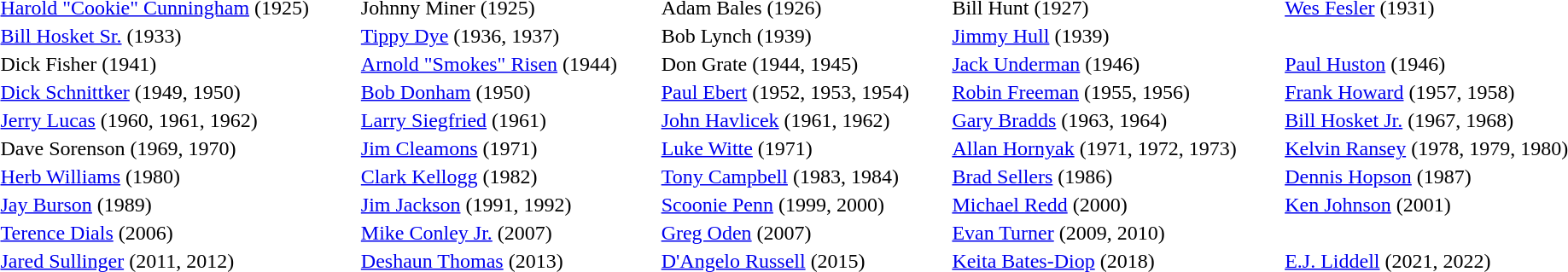<table style="width:100%">
<tr>
<td><a href='#'>Harold "Cookie" Cunningham</a> (1925)</td>
<td>Johnny Miner (1925)</td>
<td>Adam Bales (1926)</td>
<td>Bill Hunt (1927)</td>
<td><a href='#'>Wes Fesler</a> (1931)</td>
</tr>
<tr>
<td><a href='#'>Bill Hosket Sr.</a> (1933)</td>
<td><a href='#'>Tippy Dye</a> (1936, 1937)</td>
<td>Bob Lynch (1939)</td>
<td><a href='#'>Jimmy Hull</a> (1939)</td>
</tr>
<tr>
<td>Dick Fisher (1941)</td>
<td><a href='#'>Arnold "Smokes" Risen</a> (1944)</td>
<td>Don Grate (1944, 1945)</td>
<td><a href='#'>Jack Underman</a> (1946)</td>
<td><a href='#'>Paul Huston</a> (1946)</td>
</tr>
<tr>
<td><a href='#'>Dick Schnittker</a> (1949, 1950)</td>
<td><a href='#'>Bob Donham</a> (1950)</td>
<td><a href='#'>Paul Ebert</a> (1952, 1953, 1954)</td>
<td><a href='#'>Robin Freeman</a> (1955, 1956)</td>
<td><a href='#'>Frank Howard</a> (1957, 1958)</td>
</tr>
<tr>
<td><a href='#'>Jerry Lucas</a> (1960, 1961, 1962)</td>
<td><a href='#'>Larry Siegfried</a> (1961)</td>
<td><a href='#'>John Havlicek</a> (1961, 1962)</td>
<td><a href='#'>Gary Bradds</a> (1963, 1964)</td>
<td><a href='#'>Bill Hosket Jr.</a> (1967, 1968)</td>
</tr>
<tr>
<td>Dave Sorenson (1969, 1970)</td>
<td><a href='#'>Jim Cleamons</a> (1971)</td>
<td><a href='#'>Luke Witte</a> (1971)</td>
<td><a href='#'>Allan Hornyak</a> (1971, 1972, 1973)</td>
<td><a href='#'>Kelvin Ransey</a> (1978, 1979, 1980)</td>
</tr>
<tr>
<td><a href='#'>Herb Williams</a> (1980)</td>
<td><a href='#'>Clark Kellogg</a> (1982)</td>
<td><a href='#'>Tony Campbell</a> (1983, 1984)</td>
<td><a href='#'>Brad Sellers</a> (1986)</td>
<td><a href='#'>Dennis Hopson</a> (1987)</td>
</tr>
<tr>
<td><a href='#'>Jay Burson</a> (1989)</td>
<td><a href='#'>Jim Jackson</a> (1991, 1992)</td>
<td><a href='#'>Scoonie Penn</a> (1999, 2000)</td>
<td><a href='#'>Michael Redd</a> (2000)</td>
<td><a href='#'>Ken Johnson</a> (2001)</td>
</tr>
<tr>
<td><a href='#'>Terence Dials</a> (2006)</td>
<td><a href='#'>Mike Conley Jr.</a> (2007)</td>
<td><a href='#'>Greg Oden</a> (2007)</td>
<td><a href='#'>Evan Turner</a> (2009, 2010)</td>
</tr>
<tr>
<td><a href='#'>Jared Sullinger</a> (2011, 2012)</td>
<td><a href='#'>Deshaun Thomas</a> (2013)</td>
<td><a href='#'>D'Angelo Russell</a> (2015)</td>
<td><a href='#'>Keita Bates-Diop</a> (2018)</td>
<td><a href='#'>E.J. Liddell</a> (2021, 2022)</td>
</tr>
</table>
